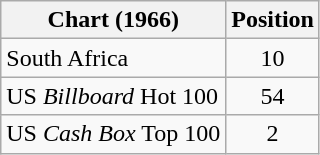<table class="wikitable sortable">
<tr>
<th>Chart (1966)</th>
<th>Position</th>
</tr>
<tr>
<td>South Africa</td>
<td align="center">10</td>
</tr>
<tr>
<td>US <em>Billboard</em> Hot 100</td>
<td style="text-align:center;">54</td>
</tr>
<tr>
<td>US <em>Cash Box</em> Top 100</td>
<td style="text-align:center;">2</td>
</tr>
</table>
